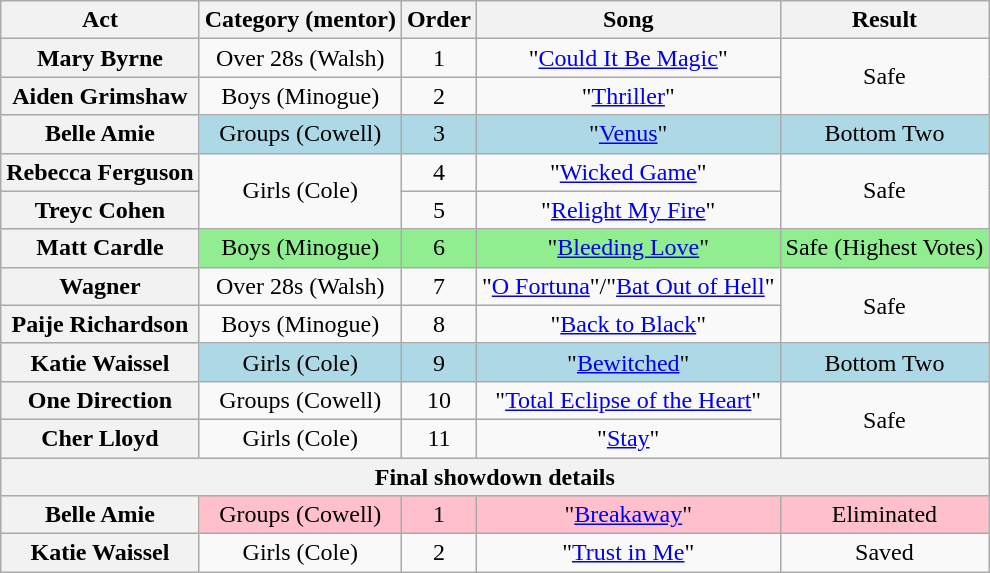<table class="wikitable plainrowheaders" style="text-align:center;">
<tr>
<th scope="col">Act</th>
<th scope="col">Category (mentor)</th>
<th scope="col">Order</th>
<th scope="col">Song</th>
<th scope="col">Result</th>
</tr>
<tr>
<th scope="row">Mary Byrne</th>
<td>Over 28s (Walsh)</td>
<td>1</td>
<td>"<a href='#'>Could It Be Magic</a>"</td>
<td rowspan=2>Safe</td>
</tr>
<tr>
<th scope="row">Aiden Grimshaw</th>
<td>Boys (Minogue)</td>
<td>2</td>
<td>"<a href='#'>Thriller</a>"</td>
</tr>
<tr style="background:lightblue;">
<th scope="row">Belle Amie</th>
<td>Groups (Cowell)</td>
<td>3</td>
<td>"<a href='#'>Venus</a>"</td>
<td>Bottom Two</td>
</tr>
<tr>
<th scope="row">Rebecca Ferguson</th>
<td rowspan=2>Girls (Cole)</td>
<td>4</td>
<td>"<a href='#'>Wicked Game</a>"</td>
<td rowspan=2>Safe</td>
</tr>
<tr>
<th scope="row">Treyc Cohen</th>
<td>5</td>
<td>"<a href='#'>Relight My Fire</a>"</td>
</tr>
<tr style="background:lightgreen;">
<th scope="row">Matt Cardle</th>
<td>Boys (Minogue)</td>
<td>6</td>
<td>"<a href='#'>Bleeding Love</a>"</td>
<td>Safe (Highest Votes)</td>
</tr>
<tr>
<th scope="row">Wagner</th>
<td>Over 28s (Walsh)</td>
<td>7</td>
<td>"<a href='#'>O Fortuna</a>"/"<a href='#'>Bat Out of Hell</a>"</td>
<td rowspan=2>Safe</td>
</tr>
<tr>
<th scope="row">Paije Richardson</th>
<td>Boys (Minogue)</td>
<td>8</td>
<td>"<a href='#'>Back to Black</a>"</td>
</tr>
<tr style="background:lightblue;">
<th scope="row">Katie Waissel</th>
<td>Girls (Cole)</td>
<td>9</td>
<td>"<a href='#'>Bewitched</a>"</td>
<td>Bottom Two</td>
</tr>
<tr>
<th scope="row">One Direction</th>
<td>Groups (Cowell)</td>
<td>10</td>
<td>"<a href='#'>Total Eclipse of the Heart</a>"</td>
<td rowspan=2>Safe</td>
</tr>
<tr>
<th scope="row">Cher Lloyd</th>
<td>Girls (Cole)</td>
<td>11</td>
<td>"<a href='#'>Stay</a>"</td>
</tr>
<tr>
<th colspan=5>Final showdown details</th>
</tr>
<tr style="background:pink;">
<th scope="row">Belle Amie</th>
<td>Groups (Cowell)</td>
<td>1</td>
<td>"<a href='#'>Breakaway</a>"</td>
<td>Eliminated</td>
</tr>
<tr>
<th scope="row">Katie Waissel</th>
<td>Girls (Cole)</td>
<td>2</td>
<td>"<a href='#'>Trust in Me</a>"</td>
<td>Saved</td>
</tr>
</table>
